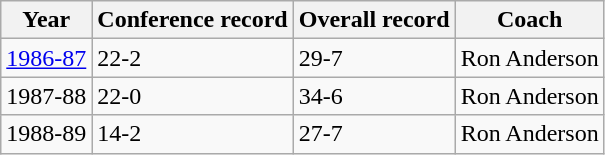<table class="wikitable sortable">
<tr>
<th>Year</th>
<th>Conference record</th>
<th>Overall record</th>
<th>Coach</th>
</tr>
<tr>
<td><a href='#'>1986-87</a></td>
<td>22-2</td>
<td>29-7</td>
<td>Ron Anderson</td>
</tr>
<tr>
<td>1987-88</td>
<td>22-0</td>
<td>34-6</td>
<td>Ron Anderson</td>
</tr>
<tr>
<td>1988-89</td>
<td>14-2</td>
<td>27-7</td>
<td>Ron Anderson</td>
</tr>
</table>
